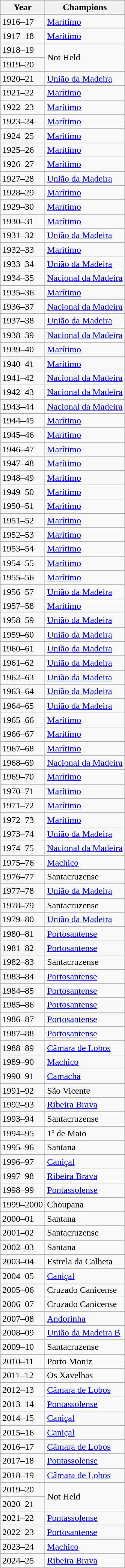<table class="wikitable" style="text-align:left">
<tr>
<th style= width="100px">Year</th>
<th style= width="400px">Champions</th>
</tr>
<tr>
<td>1916–17</td>
<td><a href='#'>Marítimo</a></td>
</tr>
<tr>
<td>1917–18</td>
<td><a href='#'>Marítimo</a></td>
</tr>
<tr>
<td>1918–19</td>
<td rowspan=2>Not Held</td>
</tr>
<tr>
<td>1919–20</td>
</tr>
<tr>
<td>1920–21</td>
<td><a href='#'>União da Madeira</a></td>
</tr>
<tr>
<td>1921–22</td>
<td><a href='#'>Marítimo</a></td>
</tr>
<tr>
<td>1922–23</td>
<td><a href='#'>Marítimo</a></td>
</tr>
<tr>
<td>1923–24</td>
<td><a href='#'>Marítimo</a></td>
</tr>
<tr>
<td>1924–25</td>
<td><a href='#'>Marítimo</a></td>
</tr>
<tr>
<td>1925–26</td>
<td><a href='#'>Marítimo</a></td>
</tr>
<tr>
<td>1926–27</td>
<td><a href='#'>Marítimo</a></td>
</tr>
<tr>
<td>1927–28</td>
<td><a href='#'>União da Madeira</a></td>
</tr>
<tr>
<td>1928–29</td>
<td><a href='#'>Marítimo</a></td>
</tr>
<tr>
<td>1929–30</td>
<td><a href='#'>Marítimo</a></td>
</tr>
<tr>
<td>1930–31</td>
<td><a href='#'>Marítimo</a></td>
</tr>
<tr>
<td>1931–32</td>
<td><a href='#'>União da Madeira</a></td>
</tr>
<tr>
<td>1932–33</td>
<td><a href='#'>Marítimo</a></td>
</tr>
<tr>
<td>1933–34</td>
<td><a href='#'>União da Madeira</a></td>
</tr>
<tr>
<td>1934–35</td>
<td><a href='#'>Nacional da Madeira</a></td>
</tr>
<tr>
<td>1935–36</td>
<td><a href='#'>Marítimo</a></td>
</tr>
<tr>
<td>1936–37</td>
<td><a href='#'>Nacional da Madeira</a></td>
</tr>
<tr>
<td>1937–38</td>
<td><a href='#'>União da Madeira</a></td>
</tr>
<tr>
<td>1938–39</td>
<td><a href='#'>Nacional da Madeira</a></td>
</tr>
<tr>
<td>1939–40</td>
<td><a href='#'>Marítimo</a></td>
</tr>
<tr>
<td>1940–41</td>
<td><a href='#'>Marítimo</a></td>
</tr>
<tr>
<td>1941–42</td>
<td><a href='#'>Nacional da Madeira</a></td>
</tr>
<tr>
<td>1942–43</td>
<td><a href='#'>Nacional da Madeira</a></td>
</tr>
<tr>
<td>1943–44</td>
<td><a href='#'>Nacional da Madeira</a></td>
</tr>
<tr>
<td>1944–45</td>
<td><a href='#'>Marítimo</a></td>
</tr>
<tr>
<td>1945–46</td>
<td><a href='#'>Marítimo</a></td>
</tr>
<tr>
<td>1946–47</td>
<td><a href='#'>Marítimo</a></td>
</tr>
<tr>
<td>1947–48</td>
<td><a href='#'>Marítimo</a></td>
</tr>
<tr>
<td>1948–49</td>
<td><a href='#'>Marítimo</a></td>
</tr>
<tr>
<td>1949–50</td>
<td><a href='#'>Marítimo</a></td>
</tr>
<tr>
<td>1950–51</td>
<td><a href='#'>Marítimo</a></td>
</tr>
<tr>
<td>1951–52</td>
<td><a href='#'>Marítimo</a></td>
</tr>
<tr>
<td>1952–53</td>
<td><a href='#'>Marítimo</a></td>
</tr>
<tr>
<td>1953–54</td>
<td><a href='#'>Marítimo</a></td>
</tr>
<tr>
<td>1954–55</td>
<td><a href='#'>Marítimo</a></td>
</tr>
<tr>
<td>1955–56</td>
<td><a href='#'>Marítimo</a></td>
</tr>
<tr>
<td>1956–57</td>
<td><a href='#'>União da Madeira</a></td>
</tr>
<tr>
<td>1957–58</td>
<td><a href='#'>Marítimo</a></td>
</tr>
<tr>
<td>1958–59</td>
<td><a href='#'>União da Madeira</a></td>
</tr>
<tr>
<td>1959–60</td>
<td><a href='#'>União da Madeira</a></td>
</tr>
<tr>
<td>1960–61</td>
<td><a href='#'>União da Madeira</a></td>
</tr>
<tr>
<td>1961–62</td>
<td><a href='#'>União da Madeira</a></td>
</tr>
<tr>
<td>1962–63</td>
<td><a href='#'>União da Madeira</a></td>
</tr>
<tr>
<td>1963–64</td>
<td><a href='#'>União da Madeira</a></td>
</tr>
<tr>
<td>1964–65</td>
<td><a href='#'>União da Madeira</a></td>
</tr>
<tr>
<td>1965–66</td>
<td><a href='#'>Marítimo</a></td>
</tr>
<tr>
<td>1966–67</td>
<td><a href='#'>Marítimo</a></td>
</tr>
<tr>
<td>1967–68</td>
<td><a href='#'>Marítimo</a></td>
</tr>
<tr>
<td>1968–69</td>
<td><a href='#'>Nacional da Madeira</a></td>
</tr>
<tr>
<td>1969–70</td>
<td><a href='#'>Marítimo</a></td>
</tr>
<tr>
<td>1970–71</td>
<td><a href='#'>Marítimo</a></td>
</tr>
<tr>
<td>1971–72</td>
<td><a href='#'>Marítimo</a></td>
</tr>
<tr>
<td>1972–73</td>
<td><a href='#'>Marítimo</a></td>
</tr>
<tr>
<td>1973–74</td>
<td><a href='#'>União da Madeira</a></td>
</tr>
<tr>
<td>1974–75</td>
<td><a href='#'>Nacional da Madeira</a></td>
</tr>
<tr>
<td>1975–76</td>
<td><a href='#'>Machico</a></td>
</tr>
<tr>
<td>1976–77</td>
<td>Santacruzense</td>
</tr>
<tr>
<td>1977–78</td>
<td><a href='#'>União da Madeira</a></td>
</tr>
<tr>
<td>1978–79</td>
<td>Santacruzense</td>
</tr>
<tr>
<td>1979–80</td>
<td><a href='#'>União da Madeira</a></td>
</tr>
<tr>
<td>1980–81</td>
<td><a href='#'>Portosantense</a></td>
</tr>
<tr>
<td>1981–82</td>
<td><a href='#'>Portosantense</a></td>
</tr>
<tr>
<td>1982–83</td>
<td>Santacruzense</td>
</tr>
<tr>
<td>1983–84</td>
<td><a href='#'>Portosantense</a></td>
</tr>
<tr>
<td>1984–85</td>
<td><a href='#'>Portosantense</a></td>
</tr>
<tr>
<td>1985–86</td>
<td><a href='#'>Portosantense</a></td>
</tr>
<tr>
<td>1986–87</td>
<td><a href='#'>Portosantense</a></td>
</tr>
<tr>
<td>1987–88</td>
<td><a href='#'>Portosantense</a></td>
</tr>
<tr>
<td>1988–89</td>
<td><a href='#'>Câmara de Lobos</a></td>
</tr>
<tr>
<td>1989–90</td>
<td><a href='#'>Machico</a></td>
</tr>
<tr>
<td>1990–91</td>
<td><a href='#'>Camacha</a></td>
</tr>
<tr>
<td>1991–92</td>
<td>São Vicente</td>
</tr>
<tr>
<td>1992–93</td>
<td><a href='#'>Ribeira Brava</a></td>
</tr>
<tr>
<td>1993–94</td>
<td>Santacruzense</td>
</tr>
<tr>
<td>1994–95</td>
<td>1º de Maio</td>
</tr>
<tr>
<td>1995–96</td>
<td>Santana</td>
</tr>
<tr>
<td>1996–97</td>
<td><a href='#'>Caniçal</a></td>
</tr>
<tr>
<td>1997–98</td>
<td><a href='#'>Ribeira Brava</a></td>
</tr>
<tr>
<td>1998–99</td>
<td><a href='#'>Pontassolense</a></td>
</tr>
<tr>
<td>1999–2000</td>
<td>Choupana</td>
</tr>
<tr>
<td>2000–01</td>
<td>Santana</td>
</tr>
<tr>
<td>2001–02</td>
<td>Santacruzense</td>
</tr>
<tr>
<td>2002–03</td>
<td>Santana</td>
</tr>
<tr>
<td>2003–04</td>
<td>Estrela da Calheta</td>
</tr>
<tr>
<td>2004–05</td>
<td><a href='#'>Caniçal</a></td>
</tr>
<tr>
<td>2005–06</td>
<td>Cruzado Canicense</td>
</tr>
<tr>
<td>2006–07</td>
<td>Cruzado Canicense</td>
</tr>
<tr>
<td>2007–08</td>
<td><a href='#'>Andorinha</a></td>
</tr>
<tr>
<td>2008–09</td>
<td><a href='#'>União da Madeira B</a></td>
</tr>
<tr>
<td>2009–10</td>
<td>Santacruzense</td>
</tr>
<tr>
<td>2010–11</td>
<td>Porto Moniz</td>
</tr>
<tr>
<td>2011–12</td>
<td>Os Xavelhas</td>
</tr>
<tr>
<td>2012–13</td>
<td><a href='#'>Câmara de Lobos</a></td>
</tr>
<tr>
<td>2013–14</td>
<td><a href='#'>Pontassolense</a></td>
</tr>
<tr>
<td>2014–15</td>
<td><a href='#'>Caniçal</a></td>
</tr>
<tr>
<td>2015–16</td>
<td><a href='#'>Caniçal</a></td>
</tr>
<tr>
<td>2016–17</td>
<td><a href='#'>Câmara de Lobos</a></td>
</tr>
<tr>
<td>2017–18</td>
<td><a href='#'>Pontassolense</a></td>
</tr>
<tr>
<td>2018–19</td>
<td><a href='#'>Câmara de Lobos</a></td>
</tr>
<tr>
<td>2019–20</td>
<td rowspan=2>Not Held</td>
</tr>
<tr>
<td>2020–21</td>
</tr>
<tr>
<td>2021–22</td>
<td><a href='#'>Pontassolense</a></td>
</tr>
<tr>
<td>2022–23</td>
<td><a href='#'>Portosantense</a></td>
</tr>
<tr>
<td>2023–24</td>
<td><a href='#'>Machico</a></td>
</tr>
<tr>
<td>2024–25</td>
<td><a href='#'>Ribeira Brava</a></td>
</tr>
</table>
